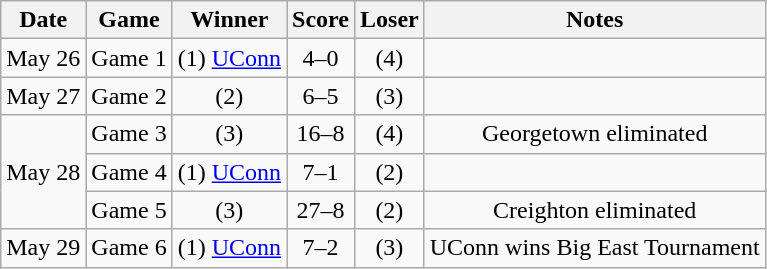<table class="wikitable">
<tr>
<th>Date</th>
<th>Game</th>
<th>Winner</th>
<th>Score</th>
<th>Loser</th>
<th>Notes</th>
</tr>
<tr align=center>
<td>May 26</td>
<td>Game 1</td>
<td>(1) <a href='#'>UConn</a></td>
<td>4–0</td>
<td>(4) </td>
<td></td>
</tr>
<tr align=center>
<td>May 27</td>
<td>Game 2</td>
<td>(2) </td>
<td>6–5</td>
<td>(3) </td>
<td></td>
</tr>
<tr align=center>
<td rowspan=3>May 28</td>
<td>Game 3</td>
<td>(3) </td>
<td>16–8</td>
<td>(4) </td>
<td>Georgetown eliminated</td>
</tr>
<tr align=center>
<td>Game 4</td>
<td>(1) <a href='#'>UConn</a></td>
<td>7–1</td>
<td>(2) </td>
<td></td>
</tr>
<tr align=center>
<td>Game 5</td>
<td>(3) </td>
<td>27–8</td>
<td>(2) </td>
<td>Creighton eliminated</td>
</tr>
<tr align=center>
<td rowspan=2>May 29</td>
<td>Game 6</td>
<td>(1) <a href='#'>UConn</a></td>
<td>7–2</td>
<td>(3) </td>
<td>UConn wins Big East Tournament</td>
</tr>
</table>
